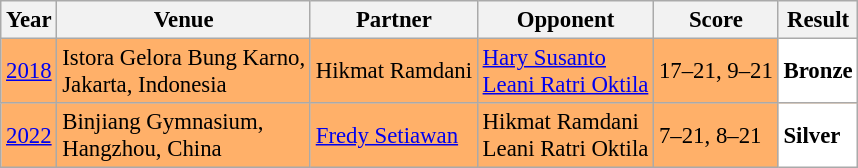<table class="sortable wikitable" style="font-size: 95%;">
<tr>
<th>Year</th>
<th>Venue</th>
<th>Partner</th>
<th>Opponent</th>
<th>Score</th>
<th>Result</th>
</tr>
<tr style="background:#FFB069">
<td align="center"><a href='#'>2018</a></td>
<td align="left">Istora Gelora Bung Karno,<br>Jakarta, Indonesia</td>
<td align="left"> Hikmat Ramdani</td>
<td align="left"> <a href='#'>Hary Susanto</a><br> <a href='#'>Leani Ratri Oktila</a></td>
<td align="left">17–21, 9–21</td>
<td style="text-align:left; background:white"> <strong>Bronze</strong></td>
</tr>
<tr style="background:#FFB069">
<td align="center"><a href='#'>2022</a></td>
<td align="left">Binjiang Gymnasium,<br>Hangzhou, China</td>
<td align="left"> <a href='#'>Fredy Setiawan</a></td>
<td align="left"> Hikmat Ramdani<br>  Leani Ratri Oktila</td>
<td align="left">7–21, 8–21</td>
<td style="text-align:left; background:white"> <strong>Silver</strong></td>
</tr>
</table>
